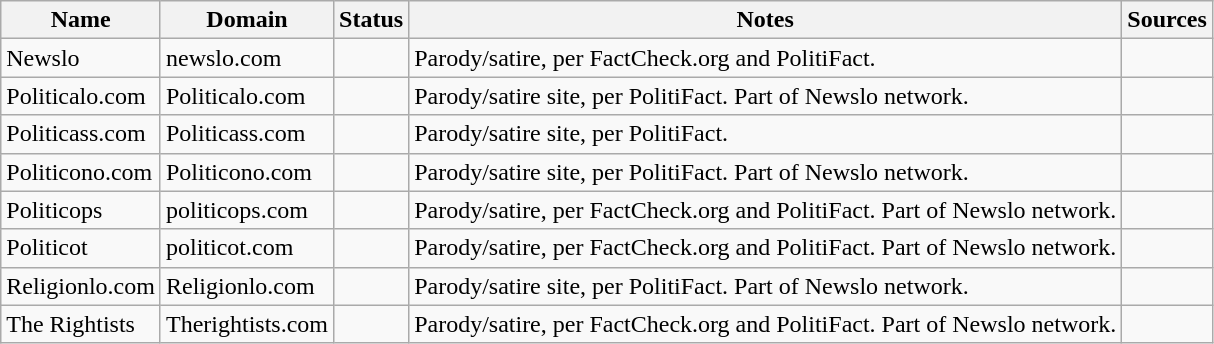<table class="wikitable sortable mw-collapsible">
<tr>
<th>Name</th>
<th>Domain</th>
<th>Status</th>
<th class="sortable">Notes</th>
<th class="unsortable">Sources</th>
</tr>
<tr>
<td>Newslo</td>
<td>newslo.com</td>
<td></td>
<td>Parody/satire, per FactCheck.org and PolitiFact.</td>
<td></td>
</tr>
<tr>
<td>Politicalo.com</td>
<td>Politicalo.com</td>
<td></td>
<td>Parody/satire site, per PolitiFact. Part of Newslo network.</td>
<td></td>
</tr>
<tr>
<td>Politicass.com</td>
<td>Politicass.com</td>
<td></td>
<td>Parody/satire site, per PolitiFact.</td>
<td></td>
</tr>
<tr>
<td>Politicono.com</td>
<td>Politicono.com</td>
<td></td>
<td>Parody/satire site, per PolitiFact. Part of Newslo network.</td>
<td></td>
</tr>
<tr>
<td>Politicops</td>
<td>politicops.com</td>
<td></td>
<td>Parody/satire, per FactCheck.org and PolitiFact. Part of Newslo network.</td>
<td></td>
</tr>
<tr>
<td>Politicot</td>
<td>politicot.com</td>
<td></td>
<td>Parody/satire, per FactCheck.org and PolitiFact. Part of Newslo network.</td>
<td></td>
</tr>
<tr>
<td>Religionlo.com</td>
<td>Religionlo.com</td>
<td></td>
<td>Parody/satire site, per PolitiFact. Part of Newslo network.</td>
<td></td>
</tr>
<tr>
<td>The Rightists</td>
<td>Therightists.com</td>
<td></td>
<td>Parody/satire, per FactCheck.org and PolitiFact. Part of Newslo network.</td>
<td></td>
</tr>
</table>
